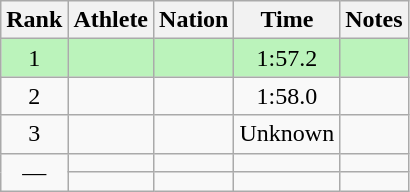<table class="wikitable sortable" style="text-align:center">
<tr>
<th>Rank</th>
<th>Athlete</th>
<th>Nation</th>
<th>Time</th>
<th>Notes</th>
</tr>
<tr bgcolor=bbf3bb>
<td>1</td>
<td align=left></td>
<td align=left></td>
<td>1:57.2</td>
<td></td>
</tr>
<tr>
<td>2</td>
<td align=left></td>
<td align=left></td>
<td>1:58.0</td>
<td></td>
</tr>
<tr>
<td>3</td>
<td align=left></td>
<td align=left></td>
<td data-sort-value=5:00.0>Unknown</td>
<td></td>
</tr>
<tr>
<td rowspan=2 data-sort-value=4>—</td>
<td align=left></td>
<td align=left></td>
<td></td>
<td></td>
</tr>
<tr>
<td align=left></td>
<td align=left></td>
<td></td>
<td></td>
</tr>
</table>
